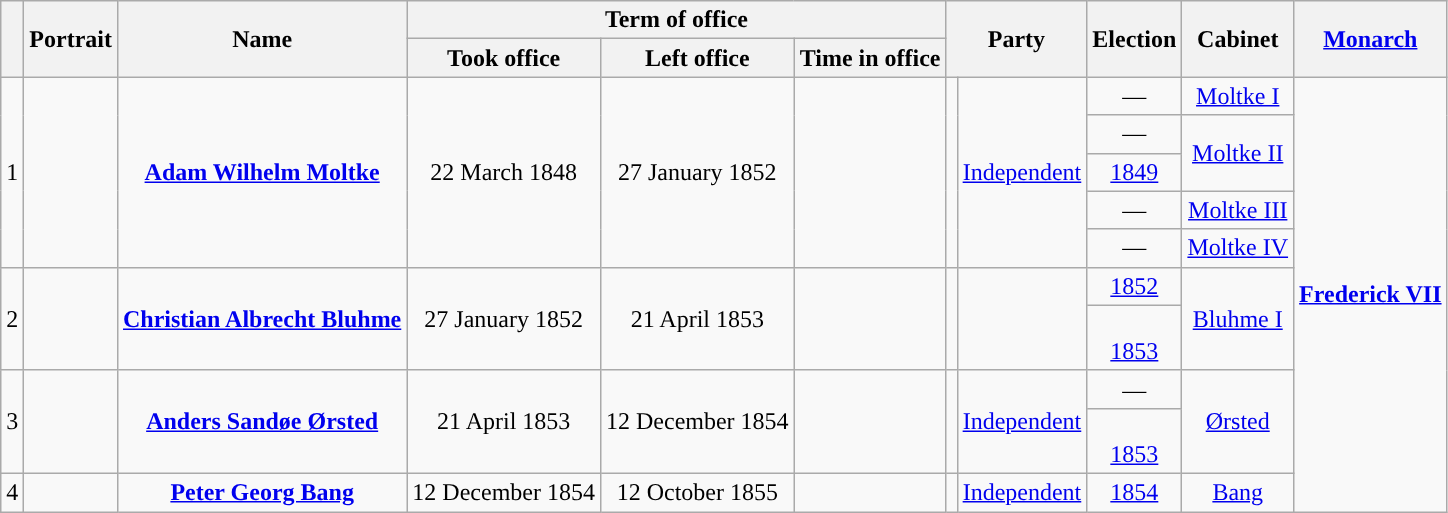<table class="wikitable" style="text-align:center">
<tr>
<th rowspan=2></th>
<th rowspan=2>Portrait</th>
<th rowspan=2>Name<br></th>
<th colspan=3>Term of office</th>
<th colspan=2 rowspan=2>Party</th>
<th rowspan=2>Election</th>
<th rowspan=2>Cabinet<br></th>
<th rowspan=2><a href='#'>Monarch</a><br></th>
</tr>
<tr>
<th>Took office</th>
<th>Left office</th>
<th>Time in office</th>
</tr>
<tr>
<td rowspan="5">1</td>
<td rowspan="5"></td>
<td rowspan="5"><strong><a href='#'>Adam Wilhelm Moltke</a></strong><br></td>
<td rowspan="5">22 March 1848</td>
<td rowspan="5">27 January 1852</td>
<td rowspan="5"></td>
<td rowspan="5" style="background:"></td>
<td rowspan="5"><a href='#'>Independent</a></td>
<td>—</td>
<td><a href='#'>Moltke I</a><br></td>
<td rowspan="10"><strong><a href='#'>Frederick VII</a></strong><br></td>
</tr>
<tr>
<td>—</td>
<td rowspan="2"><a href='#'>Moltke II</a><br></td>
</tr>
<tr>
<td><a href='#'>1849</a></td>
</tr>
<tr>
<td>—</td>
<td><a href='#'>Moltke III</a><br></td>
</tr>
<tr>
<td>—</td>
<td><a href='#'>Moltke IV</a><br></td>
</tr>
<tr>
<td rowspan="2">2</td>
<td rowspan="2"></td>
<td rowspan="2"><strong><a href='#'>Christian Albrecht Bluhme</a></strong><br></td>
<td rowspan="2">27 January 1852</td>
<td rowspan="2">21 April 1853</td>
<td rowspan="2"></td>
<td rowspan="2" style="background:"></td>
<td rowspan="2"></td>
<td><a href='#'>1852</a></td>
<td rowspan="2"><a href='#'>Bluhme I</a><br></td>
</tr>
<tr>
<td><a href='#'><br>1853</a></td>
</tr>
<tr>
<td rowspan="2">3</td>
<td rowspan="2"></td>
<td rowspan="2"><strong><a href='#'>Anders Sandøe Ørsted</a></strong><br></td>
<td rowspan="2">21 April 1853</td>
<td rowspan="2">12 December 1854</td>
<td rowspan="2"></td>
<td rowspan="2" style="background:"></td>
<td rowspan="2"><a href='#'>Independent</a></td>
<td>—</td>
<td rowspan="2"><a href='#'>Ørsted</a><br></td>
</tr>
<tr>
<td><a href='#'><br>1853</a></td>
</tr>
<tr>
<td>4</td>
<td></td>
<td><strong><a href='#'>Peter Georg Bang</a></strong><br></td>
<td>12 December 1854</td>
<td>12 October 1855</td>
<td></td>
<td style="background:"></td>
<td><a href='#'>Independent</a></td>
<td><a href='#'>1854</a></td>
<td><a href='#'>Bang</a><br></td>
</tr>
</table>
